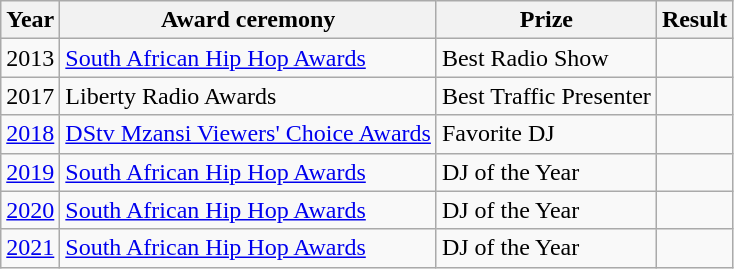<table class ="wikitable">
<tr>
<th>Year</th>
<th>Award ceremony</th>
<th>Prize</th>
<th>Result</th>
</tr>
<tr>
<td>2013</td>
<td><a href='#'>South African Hip Hop Awards</a></td>
<td>Best Radio Show</td>
<td></td>
</tr>
<tr>
<td>2017</td>
<td>Liberty Radio Awards</td>
<td>Best Traffic Presenter</td>
<td></td>
</tr>
<tr>
<td><a href='#'>2018</a></td>
<td><a href='#'>DStv Mzansi Viewers' Choice Awards</a></td>
<td>Favorite DJ</td>
<td></td>
</tr>
<tr>
<td><a href='#'>2019</a></td>
<td><a href='#'>South African Hip Hop Awards</a></td>
<td>DJ of the Year</td>
<td></td>
</tr>
<tr>
<td><a href='#'>2020</a></td>
<td><a href='#'>South African Hip Hop Awards</a></td>
<td>DJ of the Year</td>
<td></td>
</tr>
<tr  >
<td><a href='#'>2021</a></td>
<td><a href='#'>South African Hip Hop Awards</a></td>
<td>DJ of the Year</td>
<td></td>
</tr>
</table>
